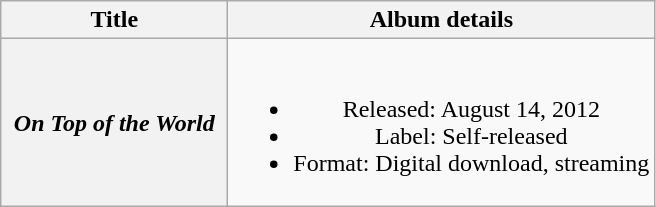<table class="wikitable plainrowheaders" style="text-align:center;" border="1">
<tr>
<th scope="col" style="width:9em;">Title</th>
<th scope="col">Album details</th>
</tr>
<tr>
<th scope="row"><em>On Top of the World</em></th>
<td><br><ul><li>Released: August 14, 2012</li><li>Label: Self-released</li><li>Format: Digital download, streaming</li></ul></td>
</tr>
</table>
